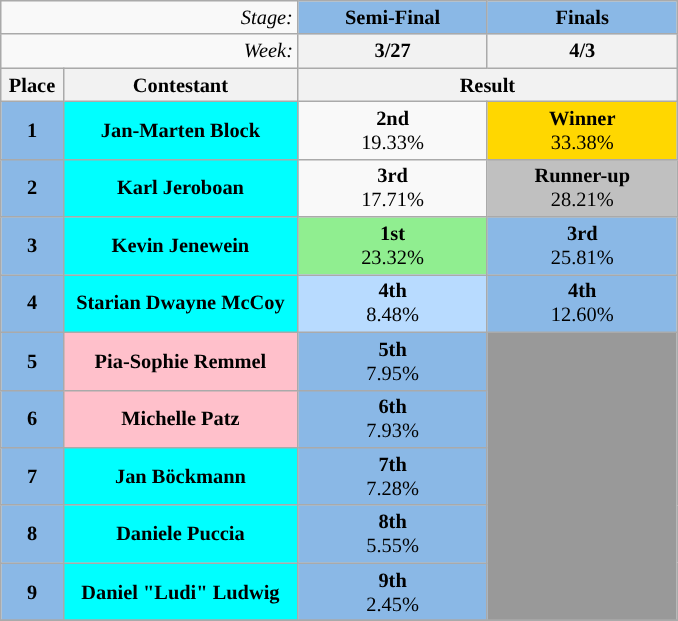<table class="wikitable" style="margin:1em auto; text-align:center; font-size:85%">
<tr>
<td colspan="2" style="text-align:right;"><em>Stage:</em></td>
<td style="background:#8ab8e6;"><strong>Semi-Final</strong></td>
<td style="background:#8ab8e6;"><strong>Finals</strong></td>
</tr>
<tr>
<td colspan="2" style="text-align:right;"><em>Week:</em></td>
<th style="width:120px;">3/27</th>
<th style="width:120px;">4/3</th>
</tr>
<tr>
<th style="width:35px;">Place</th>
<th style="width:150px;">Contestant</th>
<th colspan="7">Result</th>
</tr>
<tr>
<td style="background:#8ab8e6;"><strong>1</strong></td>
<td style="background:cyan;"><strong>Jan-Marten Block</strong></td>
<td><strong>2nd</strong><br>19.33%</td>
<td style="background:gold;"><strong>Winner</strong><br>33.38%</td>
</tr>
<tr>
<td style="background:#8ab8e6;"><strong>2</strong></td>
<td style="background:cyan;"><strong>Karl Jeroboan</strong></td>
<td><strong>3rd</strong><br>17.71%</td>
<td style="background:silver;"><strong>Runner-up</strong><br>28.21%</td>
</tr>
<tr>
<td style="background:#8ab8e6;"><strong>3</strong></td>
<td style="background:cyan;"><strong>Kevin Jenewein</strong></td>
<td style="background:lightgreen;"><strong>1st</strong><br>23.32%</td>
<td style="background:#8ab8e6;"><strong>3rd</strong><br>25.81%</td>
</tr>
<tr>
<td style="background:#8ab8e6;"><strong>4</strong></td>
<td style="background:cyan;"><strong>Starian Dwayne McCoy</strong></td>
<td style="background:#b8dbff;"><strong>4th</strong><br>8.48%</td>
<td style="background:#8ab8e6;"><strong>4th</strong><br>12.60%</td>
</tr>
<tr>
<td style="background:#8ab8e6;"><strong>5</strong></td>
<td style="background:pink;"><strong>Pia-Sophie Remmel </strong></td>
<td style="background:#8ab8e6;"><strong>5th</strong><br>7.95%</td>
<td style="background:#999999;" colspan=5 rowspan=5></td>
</tr>
<tr>
<td style="background:#8ab8e6;"><strong>6</strong></td>
<td style="background:pink;"><strong>Michelle Patz</strong></td>
<td style="background:#8ab8e6;"><strong>6th</strong><br>7.93%</td>
</tr>
<tr>
<td style="background:#8ab8e6;"><strong>7</strong></td>
<td style="background:cyan;"><strong>Jan Böckmann</strong></td>
<td style="background:#8ab8e6;"><strong>7th</strong><br>7.28%</td>
</tr>
<tr>
<td style="background:#8ab8e6;"><strong>8</strong></td>
<td style="background:cyan;"><strong>Daniele Puccia</strong></td>
<td style="background:#8ab8e6;"><strong>8th</strong><br>5.55%</td>
</tr>
<tr>
<td style="background:#8ab8e6;"><strong>9</strong></td>
<td style="background:cyan;"><strong>Daniel "Ludi" Ludwig</strong></td>
<td style="background:#8ab8e6;"><strong>9th</strong><br>2.45%</td>
</tr>
<tr>
</tr>
</table>
